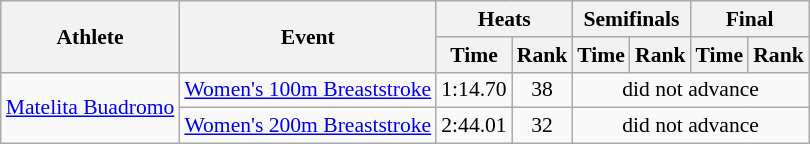<table class=wikitable style="font-size:90%">
<tr>
<th rowspan="2">Athlete</th>
<th rowspan="2">Event</th>
<th colspan="2">Heats</th>
<th colspan="2">Semifinals</th>
<th colspan="2">Final</th>
</tr>
<tr>
<th>Time</th>
<th>Rank</th>
<th>Time</th>
<th>Rank</th>
<th>Time</th>
<th>Rank</th>
</tr>
<tr>
<td rowspan="2"><a href='#'>Matelita Buadromo</a></td>
<td><a href='#'>Women's 100m Breaststroke</a></td>
<td align=center>1:14.70</td>
<td align=center>38</td>
<td align=center colspan=4>did not advance</td>
</tr>
<tr>
<td><a href='#'>Women's 200m Breaststroke</a></td>
<td align=center>2:44.01</td>
<td align=center>32</td>
<td align=center colspan=4>did not advance</td>
</tr>
</table>
